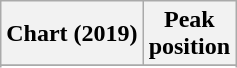<table class="wikitable sortable plainrowheaders" style="text-align:center">
<tr>
<th scope="col">Chart (2019)</th>
<th scope="col">Peak<br>position</th>
</tr>
<tr>
</tr>
<tr>
</tr>
<tr>
</tr>
</table>
